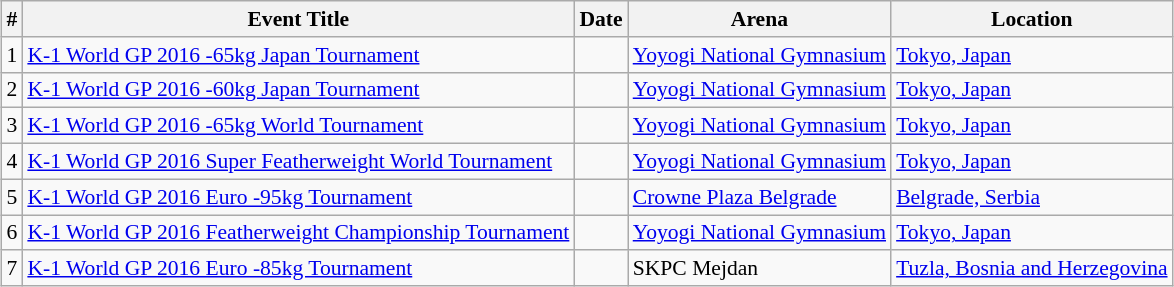<table class="sortable wikitable succession-box" style="margin:1.0em auto; font-size:90%;">
<tr>
<th scope="col">#</th>
<th scope="col">Event Title</th>
<th scope="col">Date</th>
<th scope="col">Arena</th>
<th scope="col">Location</th>
</tr>
<tr>
<td align=center>1</td>
<td><a href='#'>K-1 World GP 2016 -65kg Japan Tournament</a></td>
<td></td>
<td><a href='#'>Yoyogi National Gymnasium</a></td>
<td> <a href='#'>Tokyo, Japan</a></td>
</tr>
<tr>
<td align=center>2</td>
<td><a href='#'>K-1 World GP 2016 -60kg Japan Tournament</a></td>
<td></td>
<td><a href='#'>Yoyogi National Gymnasium</a></td>
<td> <a href='#'>Tokyo, Japan</a></td>
</tr>
<tr>
<td align=center>3</td>
<td><a href='#'>K-1 World GP 2016 -65kg World Tournament</a></td>
<td></td>
<td><a href='#'>Yoyogi National Gymnasium</a></td>
<td> <a href='#'>Tokyo, Japan</a></td>
</tr>
<tr>
<td align=center>4</td>
<td><a href='#'>K-1 World GP 2016 Super Featherweight World Tournament</a></td>
<td></td>
<td><a href='#'>Yoyogi National Gymnasium</a></td>
<td> <a href='#'>Tokyo, Japan</a></td>
</tr>
<tr>
<td align=center>5</td>
<td><a href='#'>K-1 World GP 2016 Euro -95kg Tournament</a></td>
<td></td>
<td><a href='#'>Crowne Plaza Belgrade</a></td>
<td> <a href='#'>Belgrade, Serbia</a></td>
</tr>
<tr>
<td align=center>6</td>
<td><a href='#'>K-1 World GP 2016 Featherweight Championship Tournament</a></td>
<td></td>
<td><a href='#'>Yoyogi National Gymnasium</a></td>
<td> <a href='#'>Tokyo, Japan</a></td>
</tr>
<tr>
<td align=center>7</td>
<td><a href='#'>K-1 World GP 2016 Euro -85kg Tournament</a></td>
<td></td>
<td>SKPC Mejdan</td>
<td> <a href='#'>Tuzla, Bosnia and Herzegovina</a></td>
</tr>
</table>
